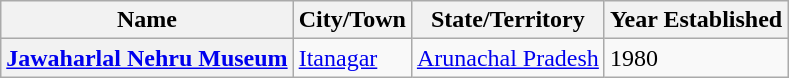<table class="wikitable sortable">
<tr>
<th scope=col>Name</th>
<th scope=col>City/Town</th>
<th scope=col>State/Territory</th>
<th scope=col>Year Established</th>
</tr>
<tr>
<th scope=row><a href='#'>Jawaharlal Nehru Museum</a></th>
<td><a href='#'>Itanagar</a></td>
<td><a href='#'>Arunachal Pradesh</a></td>
<td>1980</td>
</tr>
</table>
